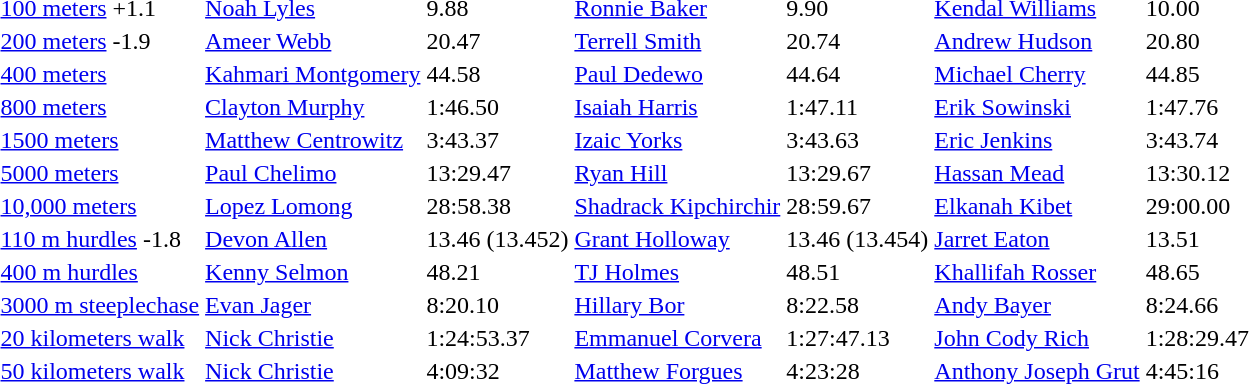<table>
<tr>
</tr>
<tr>
<td><a href='#'>100 meters</a> +1.1</td>
<td><a href='#'>Noah Lyles</a></td>
<td>9.88</td>
<td><a href='#'>Ronnie Baker</a></td>
<td>9.90</td>
<td><a href='#'>Kendal Williams</a></td>
<td>10.00</td>
</tr>
<tr>
<td><a href='#'>200 meters</a> -1.9</td>
<td><a href='#'>Ameer Webb</a></td>
<td>20.47</td>
<td><a href='#'>Terrell Smith</a></td>
<td>20.74</td>
<td><a href='#'>Andrew Hudson</a></td>
<td>20.80</td>
</tr>
<tr>
<td><a href='#'>400 meters</a></td>
<td><a href='#'>Kahmari Montgomery</a></td>
<td>44.58</td>
<td><a href='#'>Paul Dedewo</a></td>
<td>44.64</td>
<td><a href='#'>Michael Cherry</a></td>
<td>44.85</td>
</tr>
<tr>
<td><a href='#'>800 meters</a></td>
<td><a href='#'>Clayton Murphy</a></td>
<td>1:46.50</td>
<td><a href='#'>Isaiah Harris</a></td>
<td>1:47.11</td>
<td><a href='#'>Erik Sowinski</a></td>
<td>1:47.76</td>
</tr>
<tr>
<td><a href='#'>1500 meters</a></td>
<td><a href='#'>Matthew Centrowitz</a></td>
<td>3:43.37</td>
<td><a href='#'>Izaic Yorks</a></td>
<td>3:43.63</td>
<td><a href='#'>Eric Jenkins</a></td>
<td>3:43.74</td>
</tr>
<tr>
<td><a href='#'>5000 meters</a></td>
<td><a href='#'>Paul Chelimo</a></td>
<td>13:29.47</td>
<td><a href='#'>Ryan Hill</a></td>
<td>13:29.67</td>
<td><a href='#'>Hassan Mead</a></td>
<td>13:30.12</td>
</tr>
<tr>
<td><a href='#'>10,000 meters</a></td>
<td><a href='#'>Lopez Lomong</a></td>
<td>28:58.38</td>
<td><a href='#'>Shadrack Kipchirchir</a></td>
<td>28:59.67</td>
<td><a href='#'>Elkanah Kibet</a></td>
<td>29:00.00</td>
</tr>
<tr>
<td><a href='#'>110 m hurdles</a> -1.8</td>
<td><a href='#'>Devon Allen</a></td>
<td>13.46 (13.452)</td>
<td><a href='#'>Grant Holloway</a></td>
<td>13.46 (13.454)</td>
<td><a href='#'>Jarret Eaton</a></td>
<td>13.51</td>
</tr>
<tr>
<td><a href='#'>400 m hurdles</a></td>
<td><a href='#'>Kenny Selmon</a></td>
<td>48.21</td>
<td><a href='#'>TJ Holmes</a></td>
<td>48.51</td>
<td><a href='#'>Khallifah Rosser</a></td>
<td>48.65</td>
</tr>
<tr>
<td><a href='#'>3000 m steeplechase</a></td>
<td><a href='#'>Evan Jager</a></td>
<td>8:20.10</td>
<td><a href='#'>Hillary Bor</a></td>
<td>8:22.58</td>
<td><a href='#'>Andy Bayer</a></td>
<td>8:24.66</td>
</tr>
<tr>
<td><a href='#'>20 kilometers walk</a></td>
<td><a href='#'>Nick Christie</a></td>
<td>1:24:53.37</td>
<td><a href='#'>Emmanuel Corvera</a></td>
<td>1:27:47.13</td>
<td><a href='#'>John Cody Rich</a></td>
<td>1:28:29.47</td>
</tr>
<tr>
<td><a href='#'>50 kilometers walk</a></td>
<td><a href='#'>Nick Christie</a></td>
<td>4:09:32</td>
<td><a href='#'>Matthew Forgues</a></td>
<td>4:23:28</td>
<td><a href='#'>Anthony Joseph Grut</a></td>
<td>4:45:16</td>
</tr>
</table>
